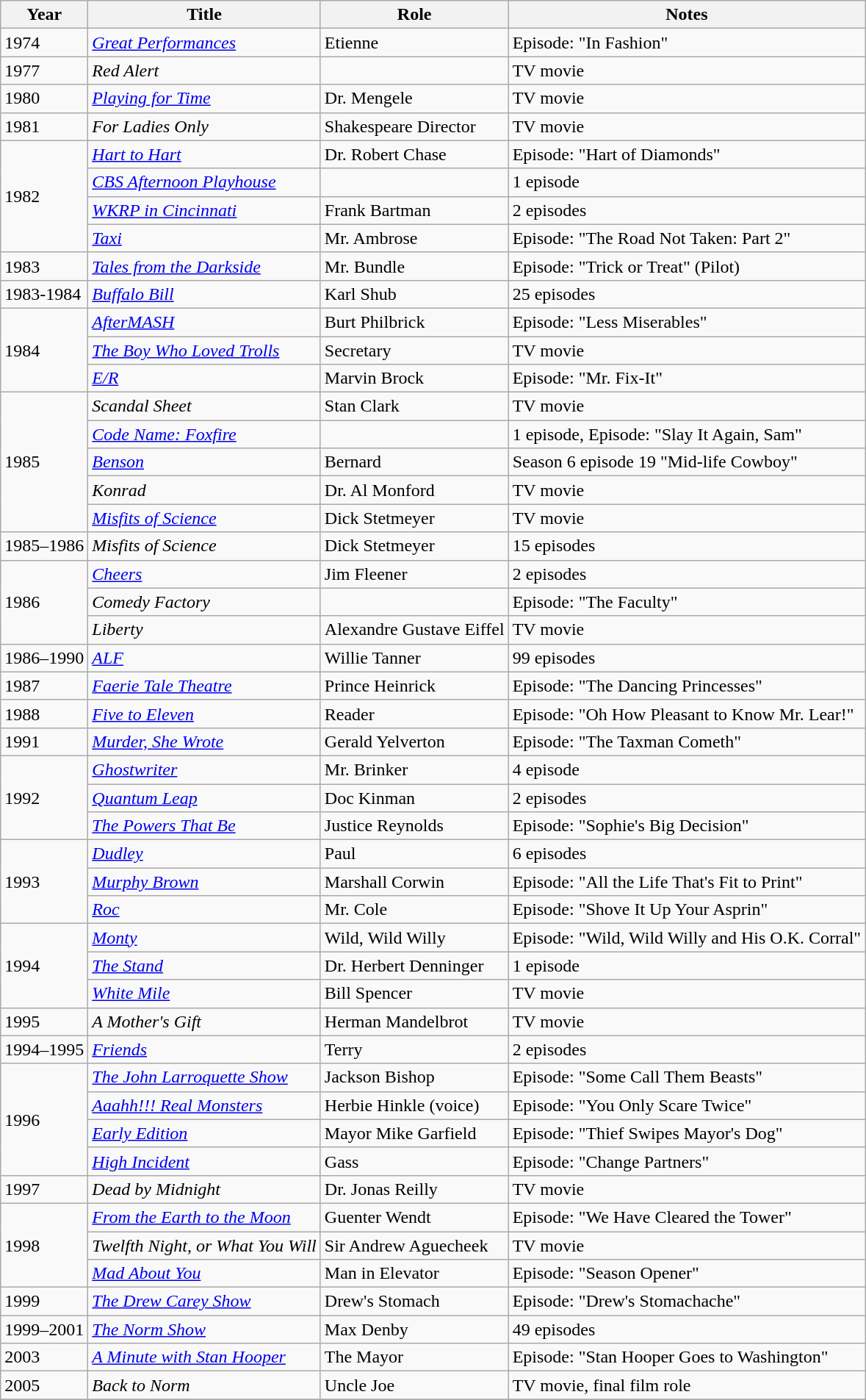<table class="wikitable sortable">
<tr>
<th>Year</th>
<th>Title</th>
<th>Role</th>
<th>Notes</th>
</tr>
<tr>
<td>1974</td>
<td><em><a href='#'>Great Performances</a></em></td>
<td>Etienne</td>
<td>Episode: "In Fashion"</td>
</tr>
<tr>
<td>1977</td>
<td><em>Red Alert</em></td>
<td></td>
<td>TV movie</td>
</tr>
<tr>
<td>1980</td>
<td><em><a href='#'>Playing for Time</a></em></td>
<td>Dr. Mengele</td>
<td>TV movie</td>
</tr>
<tr>
<td>1981</td>
<td><em>For Ladies Only</em></td>
<td>Shakespeare Director</td>
<td>TV movie</td>
</tr>
<tr>
<td rowspan="4">1982</td>
<td><em><a href='#'>Hart to Hart</a></em></td>
<td>Dr. Robert Chase</td>
<td>Episode: "Hart of Diamonds"</td>
</tr>
<tr>
<td><em><a href='#'>CBS Afternoon Playhouse</a></em></td>
<td></td>
<td>1 episode</td>
</tr>
<tr>
<td><em><a href='#'>WKRP in Cincinnati</a></em></td>
<td>Frank Bartman</td>
<td>2 episodes</td>
</tr>
<tr>
<td><em><a href='#'>Taxi</a></em></td>
<td>Mr. Ambrose</td>
<td>Episode: "The Road Not Taken: Part 2"</td>
</tr>
<tr>
<td>1983</td>
<td><em><a href='#'>Tales from the Darkside</a></em></td>
<td>Mr. Bundle</td>
<td>Episode: "Trick or Treat" (Pilot)</td>
</tr>
<tr>
<td>1983-1984</td>
<td><em><a href='#'>Buffalo Bill</a></em></td>
<td>Karl Shub</td>
<td>25 episodes</td>
</tr>
<tr>
<td rowspan="3">1984</td>
<td><em><a href='#'>AfterMASH</a></em></td>
<td>Burt Philbrick</td>
<td>Episode: "Less Miserables"</td>
</tr>
<tr>
<td><em><a href='#'>The Boy Who Loved Trolls</a></em></td>
<td>Secretary</td>
<td>TV movie</td>
</tr>
<tr>
<td><em><a href='#'>E/R</a></em></td>
<td>Marvin Brock</td>
<td>Episode: "Mr. Fix-It"</td>
</tr>
<tr>
<td rowspan="5">1985</td>
<td><em>Scandal Sheet</em></td>
<td>Stan Clark</td>
<td>TV movie</td>
</tr>
<tr>
<td><em><a href='#'>Code Name: Foxfire</a></em></td>
<td></td>
<td>1 episode, Episode: "Slay It Again, Sam"</td>
</tr>
<tr>
<td><em><a href='#'>Benson</a></em></td>
<td>Bernard</td>
<td>Season 6 episode 19 "Mid-life Cowboy"</td>
</tr>
<tr>
<td><em>Konrad</em></td>
<td>Dr. Al Monford</td>
<td>TV movie</td>
</tr>
<tr>
<td><em><a href='#'>Misfits of Science</a></em></td>
<td>Dick Stetmeyer</td>
<td>TV movie</td>
</tr>
<tr>
<td>1985–1986</td>
<td><em>Misfits of Science</em></td>
<td>Dick Stetmeyer</td>
<td>15 episodes</td>
</tr>
<tr>
<td rowspan="3">1986</td>
<td><em><a href='#'>Cheers</a></em></td>
<td>Jim Fleener</td>
<td>2 episodes</td>
</tr>
<tr>
<td><em>Comedy Factory</em></td>
<td></td>
<td>Episode: "The Faculty"</td>
</tr>
<tr>
<td><em>Liberty</em></td>
<td>Alexandre Gustave Eiffel</td>
<td>TV movie</td>
</tr>
<tr>
<td>1986–1990</td>
<td><em><a href='#'>ALF</a></em></td>
<td>Willie Tanner</td>
<td>99 episodes</td>
</tr>
<tr>
<td>1987</td>
<td><em><a href='#'>Faerie Tale Theatre</a></em></td>
<td>Prince Heinrick</td>
<td>Episode: "The Dancing Princesses"</td>
</tr>
<tr>
<td>1988</td>
<td><em><a href='#'>Five to Eleven</a></em></td>
<td>Reader</td>
<td>Episode: "Oh How Pleasant to Know Mr. Lear!"</td>
</tr>
<tr>
<td>1991</td>
<td><em><a href='#'>Murder, She Wrote</a></em></td>
<td>Gerald Yelverton</td>
<td>Episode: "The Taxman Cometh"</td>
</tr>
<tr>
<td rowspan="3">1992</td>
<td><em><a href='#'>Ghostwriter</a></em></td>
<td>Mr. Brinker</td>
<td>4 episode</td>
</tr>
<tr>
<td><em><a href='#'>Quantum Leap</a></em></td>
<td>Doc Kinman</td>
<td>2 episodes</td>
</tr>
<tr>
<td><em><a href='#'>The Powers That Be</a></em></td>
<td>Justice Reynolds</td>
<td>Episode: "Sophie's Big Decision"</td>
</tr>
<tr>
<td rowspan="3">1993</td>
<td><em><a href='#'>Dudley</a></em></td>
<td>Paul</td>
<td>6 episodes</td>
</tr>
<tr>
<td><em><a href='#'>Murphy Brown</a></em></td>
<td>Marshall Corwin</td>
<td>Episode: "All the Life That's Fit to Print"</td>
</tr>
<tr>
<td><em><a href='#'>Roc</a></em></td>
<td>Mr. Cole</td>
<td>Episode: "Shove It Up Your Asprin"</td>
</tr>
<tr>
<td rowspan="3">1994</td>
<td><em><a href='#'>Monty</a></em></td>
<td>Wild, Wild Willy</td>
<td>Episode: "Wild, Wild Willy and His O.K. Corral"</td>
</tr>
<tr>
<td><em><a href='#'>The Stand</a></em></td>
<td>Dr. Herbert Denninger</td>
<td>1 episode</td>
</tr>
<tr>
<td><em><a href='#'>White Mile</a></em></td>
<td>Bill Spencer</td>
<td>TV movie</td>
</tr>
<tr>
<td>1995</td>
<td><em>A Mother's Gift</em></td>
<td>Herman Mandelbrot</td>
<td>TV movie</td>
</tr>
<tr>
<td>1994–1995</td>
<td><em><a href='#'>Friends</a></em></td>
<td>Terry</td>
<td>2 episodes</td>
</tr>
<tr>
<td rowspan="4">1996</td>
<td><em><a href='#'>The John Larroquette Show</a></em></td>
<td>Jackson Bishop</td>
<td>Episode: "Some Call Them Beasts"</td>
</tr>
<tr>
<td><em><a href='#'>Aaahh!!! Real Monsters</a></em></td>
<td>Herbie Hinkle (voice)</td>
<td>Episode: "You Only Scare Twice"</td>
</tr>
<tr>
<td><em><a href='#'>Early Edition</a></em></td>
<td>Mayor Mike Garfield</td>
<td>Episode: "Thief Swipes Mayor's Dog"</td>
</tr>
<tr>
<td><em><a href='#'>High Incident</a></em></td>
<td>Gass</td>
<td>Episode: "Change Partners"</td>
</tr>
<tr>
<td>1997</td>
<td><em>Dead by Midnight</em></td>
<td>Dr. Jonas Reilly</td>
<td>TV movie</td>
</tr>
<tr>
<td rowspan="3">1998</td>
<td><em><a href='#'>From the Earth to the Moon</a></em></td>
<td>Guenter Wendt</td>
<td>Episode: "We Have Cleared the Tower"</td>
</tr>
<tr>
<td><em>Twelfth Night, or What You Will</em></td>
<td>Sir Andrew Aguecheek</td>
<td>TV movie</td>
</tr>
<tr>
<td><em><a href='#'>Mad About You</a></em></td>
<td>Man in Elevator</td>
<td>Episode: "Season Opener"</td>
</tr>
<tr>
<td>1999</td>
<td><em><a href='#'>The Drew Carey Show</a></em></td>
<td>Drew's Stomach</td>
<td>Episode: "Drew's Stomachache"</td>
</tr>
<tr>
<td>1999–2001</td>
<td><em><a href='#'>The Norm Show</a></em></td>
<td>Max Denby</td>
<td>49 episodes</td>
</tr>
<tr>
<td>2003</td>
<td><em><a href='#'>A Minute with Stan Hooper</a></em></td>
<td>The Mayor</td>
<td>Episode: "Stan Hooper Goes to Washington"</td>
</tr>
<tr>
<td>2005</td>
<td><em>Back to Norm</em></td>
<td>Uncle Joe</td>
<td>TV movie, final film role</td>
</tr>
<tr>
</tr>
</table>
